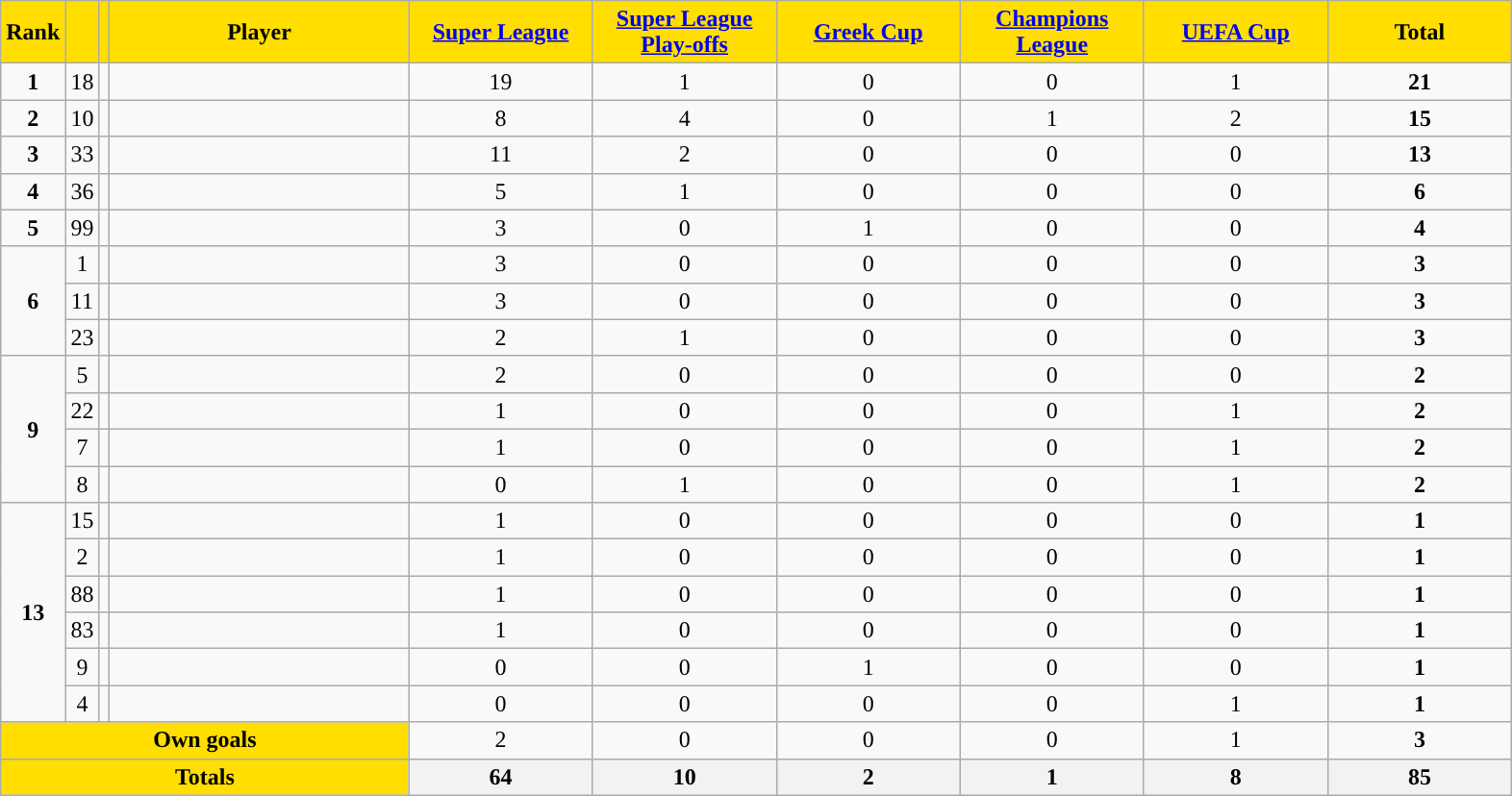<table class="wikitable sortable" style="text-align: center">
<tr>
<th style="background:#FFDE00">Rank</th>
<th style="background:#FFDE00"></th>
<th style="background:#FFDE00"></th>
<th width=200 style="background:#FFDE00">Player</th>
<th width=120 style="background:#FFDE00"><a href='#'>Super League</a></th>
<th width=120 style="background:#FFDE00"><a href='#'>Super League Play-offs</a></th>
<th width=120 style="background:#FFDE00"><a href='#'>Greek Cup</a></th>
<th width=120 style="background:#FFDE00"><a href='#'>Champions League</a></th>
<th width=120 style="background:#FFDE00"><a href='#'>UEFA Cup</a></th>
<th width=120 style="background:#FFDE00">Total</th>
</tr>
<tr>
<td><strong>1</strong></td>
<td>18</td>
<td></td>
<td align=left></td>
<td>19</td>
<td>1</td>
<td>0</td>
<td>0</td>
<td>1</td>
<td><strong>21</strong></td>
</tr>
<tr>
<td><strong>2</strong></td>
<td>10</td>
<td></td>
<td align=left></td>
<td>8</td>
<td>4</td>
<td>0</td>
<td>1</td>
<td>2</td>
<td><strong>15</strong></td>
</tr>
<tr>
<td><strong>3</strong></td>
<td>33</td>
<td></td>
<td align=left></td>
<td>11</td>
<td>2</td>
<td>0</td>
<td>0</td>
<td>0</td>
<td><strong>13</strong></td>
</tr>
<tr>
<td><strong>4</strong></td>
<td>36</td>
<td></td>
<td align=left></td>
<td>5</td>
<td>1</td>
<td>0</td>
<td>0</td>
<td>0</td>
<td><strong>6</strong></td>
</tr>
<tr>
<td><strong>5</strong></td>
<td>99</td>
<td></td>
<td align=left></td>
<td>3</td>
<td>0</td>
<td>1</td>
<td>0</td>
<td>0</td>
<td><strong>4</strong></td>
</tr>
<tr>
<td rowspan=3><strong>6</strong></td>
<td>1</td>
<td></td>
<td align=left></td>
<td>3</td>
<td>0</td>
<td>0</td>
<td>0</td>
<td>0</td>
<td><strong>3</strong></td>
</tr>
<tr>
<td>11</td>
<td></td>
<td align=left></td>
<td>3</td>
<td>0</td>
<td>0</td>
<td>0</td>
<td>0</td>
<td><strong>3</strong></td>
</tr>
<tr>
<td>23</td>
<td></td>
<td align=left></td>
<td>2</td>
<td>1</td>
<td>0</td>
<td>0</td>
<td>0</td>
<td><strong>3</strong></td>
</tr>
<tr>
<td rowspan=4><strong>9</strong></td>
<td>5</td>
<td></td>
<td align=left></td>
<td>2</td>
<td>0</td>
<td>0</td>
<td>0</td>
<td>0</td>
<td><strong>2</strong></td>
</tr>
<tr>
<td>22</td>
<td></td>
<td align=left></td>
<td>1</td>
<td>0</td>
<td>0</td>
<td>0</td>
<td>1</td>
<td><strong>2</strong></td>
</tr>
<tr>
<td>7</td>
<td></td>
<td align=left></td>
<td>1</td>
<td>0</td>
<td>0</td>
<td>0</td>
<td>1</td>
<td><strong>2</strong></td>
</tr>
<tr>
<td>8</td>
<td></td>
<td align=left></td>
<td>0</td>
<td>1</td>
<td>0</td>
<td>0</td>
<td>1</td>
<td><strong>2</strong></td>
</tr>
<tr>
<td rowspan=6><strong>13</strong></td>
<td>15</td>
<td></td>
<td align=left></td>
<td>1</td>
<td>0</td>
<td>0</td>
<td>0</td>
<td>0</td>
<td><strong>1</strong></td>
</tr>
<tr>
<td>2</td>
<td></td>
<td align=left></td>
<td>1</td>
<td>0</td>
<td>0</td>
<td>0</td>
<td>0</td>
<td><strong>1</strong></td>
</tr>
<tr>
<td>88</td>
<td></td>
<td align=left></td>
<td>1</td>
<td>0</td>
<td>0</td>
<td>0</td>
<td>0</td>
<td><strong>1</strong></td>
</tr>
<tr>
<td>83</td>
<td></td>
<td align=left></td>
<td>1</td>
<td>0</td>
<td>0</td>
<td>0</td>
<td>0</td>
<td><strong>1</strong></td>
</tr>
<tr>
<td>9</td>
<td></td>
<td align=left></td>
<td>0</td>
<td>0</td>
<td>1</td>
<td>0</td>
<td>0</td>
<td><strong>1</strong></td>
</tr>
<tr>
<td>4</td>
<td></td>
<td align=left></td>
<td>0</td>
<td>0</td>
<td>0</td>
<td>0</td>
<td>1</td>
<td><strong>1</strong></td>
</tr>
<tr class="sortbottom">
<td colspan=4 style="background:#FFDE00"><strong>Own goals</strong></td>
<td>2</td>
<td>0</td>
<td>0</td>
<td>0</td>
<td>1</td>
<td><strong>3</strong></td>
</tr>
<tr class="sortbottom">
<th colspan=4 style="background:#FFDE00"><strong>Totals</strong></th>
<th><strong>64</strong></th>
<th><strong>10</strong></th>
<th><strong> 2</strong></th>
<th><strong> 1</strong></th>
<th><strong> 8</strong></th>
<th><strong>85</strong></th>
</tr>
</table>
